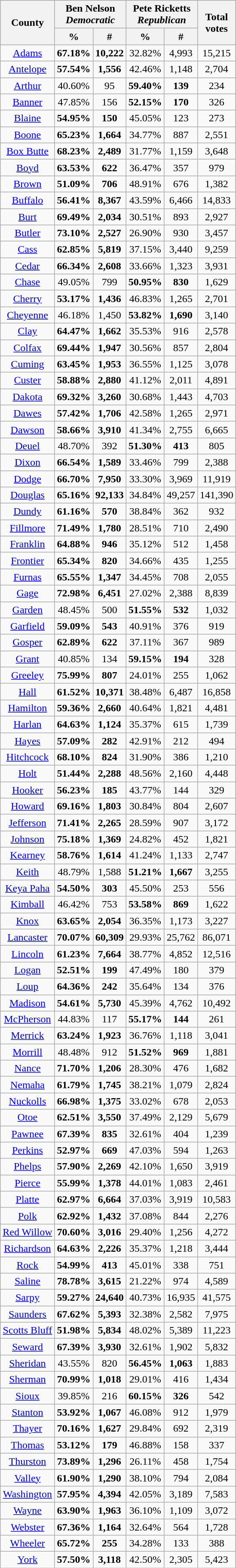<table class="wikitable sortable" style="text-align:center;">
<tr bgcolor=lightgrey>
<th rowspan="2" colspan="1" style="text-align:center">County</th>
<th colspan="2" style="text-align: center;">Ben Nelson<br><em>Democratic</em></th>
<th colspan="2" style="text-align: center;">Pete Ricketts<br><em>Republican</em></th>
<th colspan="1" rowspan="2" style="text-align: center;">Total<br>votes</th>
</tr>
<tr>
<th colspan="1" style="text-align: center;">%</th>
<th colspan="1" style="text-align: center;">#</th>
<th colspan="1" style="text-align: center;">%</th>
<th colspan="1" style="text-align: center;">#</th>
</tr>
<tr>
<td><a href='#'>Adams</a></td>
<td><strong>67.18%</strong></td>
<td><strong>10,222</strong></td>
<td>32.82%</td>
<td>4,993</td>
<td>15,215</td>
</tr>
<tr>
<td><a href='#'>Antelope</a></td>
<td><strong>57.54%</strong></td>
<td><strong>1,556</strong></td>
<td>42.46%</td>
<td>1,148</td>
<td>2,704</td>
</tr>
<tr>
<td><a href='#'>Arthur</a></td>
<td>40.60%</td>
<td>95</td>
<td><strong>59.40%</strong></td>
<td><strong>139</strong></td>
<td>234</td>
</tr>
<tr>
<td><a href='#'>Banner</a></td>
<td>47.85%</td>
<td>156</td>
<td><strong>52.15%</strong></td>
<td><strong>170</strong></td>
<td>326</td>
</tr>
<tr>
<td><a href='#'>Blaine</a></td>
<td><strong>54.95%</strong></td>
<td><strong>150</strong></td>
<td>45.05%</td>
<td>123</td>
<td>273</td>
</tr>
<tr>
<td><a href='#'>Boone</a></td>
<td><strong>65.23%</strong></td>
<td><strong>1,664</strong></td>
<td>34.77%</td>
<td>887</td>
<td>2,551</td>
</tr>
<tr>
<td><a href='#'>Box Butte</a></td>
<td><strong>68.23%</strong></td>
<td><strong>2,489</strong></td>
<td>31.77%</td>
<td>1,159</td>
<td>3,648</td>
</tr>
<tr>
<td><a href='#'>Boyd</a></td>
<td><strong>63.53%</strong></td>
<td><strong>622</strong></td>
<td>36.47%</td>
<td>357</td>
<td>979</td>
</tr>
<tr>
<td><a href='#'>Brown</a></td>
<td><strong>51.09%</strong></td>
<td><strong>706</strong></td>
<td>48.91%</td>
<td>676</td>
<td>1,382</td>
</tr>
<tr>
<td><a href='#'>Buffalo</a></td>
<td><strong>56.41%</strong></td>
<td><strong>8,367</strong></td>
<td>43.59%</td>
<td>6,466</td>
<td>14,833</td>
</tr>
<tr>
<td><a href='#'>Burt</a></td>
<td><strong>69.49%</strong></td>
<td><strong>2,034</strong></td>
<td>30.51%</td>
<td>893</td>
<td>2,927</td>
</tr>
<tr>
<td><a href='#'>Butler</a></td>
<td><strong>73.10%</strong></td>
<td><strong>2,527</strong></td>
<td>26.90%</td>
<td>930</td>
<td>3,457</td>
</tr>
<tr>
<td><a href='#'>Cass</a></td>
<td><strong>62.85%</strong></td>
<td><strong>5,819</strong></td>
<td>37.15%</td>
<td>3,440</td>
<td>9,259</td>
</tr>
<tr>
<td><a href='#'>Cedar</a></td>
<td><strong>66.34%</strong></td>
<td><strong>2,608</strong></td>
<td>33.66%</td>
<td>1,323</td>
<td>3,931</td>
</tr>
<tr>
<td><a href='#'>Chase</a></td>
<td>49.05%</td>
<td>799</td>
<td><strong>50.95%</strong></td>
<td><strong>830</strong></td>
<td>1,629</td>
</tr>
<tr>
<td><a href='#'>Cherry</a></td>
<td><strong>53.17%</strong></td>
<td><strong>1,436</strong></td>
<td>46.83%</td>
<td>1,265</td>
<td>2,701</td>
</tr>
<tr>
<td><a href='#'>Cheyenne</a></td>
<td>46.18%</td>
<td>1,450</td>
<td><strong>53.82%</strong></td>
<td><strong>1,690</strong></td>
<td>3,140</td>
</tr>
<tr>
<td><a href='#'>Clay</a></td>
<td><strong>64.47%</strong></td>
<td><strong>1,662</strong></td>
<td>35.53%</td>
<td>916</td>
<td>2,578</td>
</tr>
<tr>
<td><a href='#'>Colfax</a></td>
<td><strong>69.44%</strong></td>
<td><strong>1,947</strong></td>
<td>30.56%</td>
<td>857</td>
<td>2,804</td>
</tr>
<tr>
<td><a href='#'>Cuming</a></td>
<td><strong>63.45%</strong></td>
<td><strong>1,953</strong></td>
<td>36.55%</td>
<td>1,125</td>
<td>3,078</td>
</tr>
<tr>
<td><a href='#'>Custer</a></td>
<td><strong>58.88%</strong></td>
<td><strong>2,880</strong></td>
<td>41.12%</td>
<td>2,011</td>
<td>4,891</td>
</tr>
<tr>
<td><a href='#'>Dakota</a></td>
<td><strong>69.32%</strong></td>
<td><strong>3,260</strong></td>
<td>30.68%</td>
<td>1,443</td>
<td>4,703</td>
</tr>
<tr>
<td><a href='#'>Dawes</a></td>
<td><strong>57.42%</strong></td>
<td><strong>1,706</strong></td>
<td>42.58%</td>
<td>1,265</td>
<td>2,971</td>
</tr>
<tr>
<td><a href='#'>Dawson</a></td>
<td><strong>58.66%</strong></td>
<td><strong>3,910</strong></td>
<td>41.34%</td>
<td>2,755</td>
<td>6,665</td>
</tr>
<tr>
<td><a href='#'>Deuel</a></td>
<td>48.70%</td>
<td>392</td>
<td><strong>51.30%</strong></td>
<td><strong>413</strong></td>
<td>805</td>
</tr>
<tr>
<td><a href='#'>Dixon</a></td>
<td><strong>66.54%</strong></td>
<td><strong>1,589</strong></td>
<td>33.46%</td>
<td>799</td>
<td>2,388</td>
</tr>
<tr>
<td><a href='#'>Dodge</a></td>
<td><strong>66.70%</strong></td>
<td><strong>7,950</strong></td>
<td>33.30%</td>
<td>3,969</td>
<td>11,919</td>
</tr>
<tr>
<td><a href='#'>Douglas</a></td>
<td><strong>65.16%</strong></td>
<td><strong>92,133</strong></td>
<td>34.84%</td>
<td>49,257</td>
<td>141,390</td>
</tr>
<tr>
<td><a href='#'>Dundy</a></td>
<td><strong>61.16%</strong></td>
<td><strong>570</strong></td>
<td>38.84%</td>
<td>362</td>
<td>932</td>
</tr>
<tr>
<td><a href='#'>Fillmore</a></td>
<td><strong>71.49%</strong></td>
<td><strong>1,780</strong></td>
<td>28.51%</td>
<td>710</td>
<td>2,490</td>
</tr>
<tr>
<td><a href='#'>Franklin</a></td>
<td><strong>64.88%</strong></td>
<td><strong>946</strong></td>
<td>35.12%</td>
<td>512</td>
<td>1,458</td>
</tr>
<tr>
<td><a href='#'>Frontier</a></td>
<td><strong>65.34%</strong></td>
<td><strong>820</strong></td>
<td>34.66%</td>
<td>435</td>
<td>1,255</td>
</tr>
<tr>
<td><a href='#'>Furnas</a></td>
<td><strong>65.55%</strong></td>
<td><strong>1,347</strong></td>
<td>34.45%</td>
<td>708</td>
<td>2,055</td>
</tr>
<tr>
<td><a href='#'>Gage</a></td>
<td><strong>72.98%</strong></td>
<td><strong>6,451</strong></td>
<td>27.02%</td>
<td>2,388</td>
<td>8,839</td>
</tr>
<tr>
<td><a href='#'>Garden</a></td>
<td>48.45%</td>
<td>500</td>
<td><strong>51.55%</strong></td>
<td><strong>532</strong></td>
<td>1,032</td>
</tr>
<tr>
<td><a href='#'>Garfield</a></td>
<td><strong>59.09%</strong></td>
<td><strong>543</strong></td>
<td>40.91%</td>
<td>376</td>
<td>919</td>
</tr>
<tr>
<td><a href='#'>Gosper</a></td>
<td><strong>62.89%</strong></td>
<td><strong>622</strong></td>
<td>37.11%</td>
<td>367</td>
<td>989</td>
</tr>
<tr>
<td><a href='#'>Grant</a></td>
<td>40.85%</td>
<td>134</td>
<td><strong>59.15%</strong></td>
<td><strong>194</strong></td>
<td>328</td>
</tr>
<tr>
<td><a href='#'>Greeley</a></td>
<td><strong>75.99%</strong></td>
<td><strong>807</strong></td>
<td>24.01%</td>
<td>255</td>
<td>1,062</td>
</tr>
<tr>
<td><a href='#'>Hall</a></td>
<td><strong>61.52%</strong></td>
<td><strong>10,371</strong></td>
<td>38.48%</td>
<td>6,487</td>
<td>16,858</td>
</tr>
<tr>
<td><a href='#'>Hamilton</a></td>
<td><strong>59.36%</strong></td>
<td><strong>2,660</strong></td>
<td>40.64%</td>
<td>1,821</td>
<td>4,481</td>
</tr>
<tr>
<td><a href='#'>Harlan</a></td>
<td><strong>64.63%</strong></td>
<td><strong>1,124</strong></td>
<td>35.37%</td>
<td>615</td>
<td>1,739</td>
</tr>
<tr>
<td><a href='#'>Hayes</a></td>
<td><strong>57.09%</strong></td>
<td><strong>282</strong></td>
<td>42.91%</td>
<td>212</td>
<td>494</td>
</tr>
<tr>
<td><a href='#'>Hitchcock</a></td>
<td><strong>68.10%</strong></td>
<td><strong>824</strong></td>
<td>31.90%</td>
<td>386</td>
<td>1,210</td>
</tr>
<tr>
<td><a href='#'>Holt</a></td>
<td><strong>51.44%</strong></td>
<td><strong>2,288</strong></td>
<td>48.56%</td>
<td>2,160</td>
<td>4,448</td>
</tr>
<tr>
<td><a href='#'>Hooker</a></td>
<td><strong>56.23%</strong></td>
<td><strong>185</strong></td>
<td>43.77%</td>
<td>144</td>
<td>329</td>
</tr>
<tr>
<td><a href='#'>Howard</a></td>
<td><strong>69.16%</strong></td>
<td><strong>1,803</strong></td>
<td>30.84%</td>
<td>804</td>
<td>2,607</td>
</tr>
<tr>
<td><a href='#'>Jefferson</a></td>
<td><strong>71.41%</strong></td>
<td><strong>2,265</strong></td>
<td>28.59%</td>
<td>907</td>
<td>3,172</td>
</tr>
<tr>
<td><a href='#'>Johnson</a></td>
<td><strong>75.18%</strong></td>
<td><strong>1,369</strong></td>
<td>24.82%</td>
<td>452</td>
<td>1,821</td>
</tr>
<tr>
<td><a href='#'>Kearney</a></td>
<td><strong>58.76%</strong></td>
<td><strong>1,614</strong></td>
<td>41.24%</td>
<td>1,133</td>
<td>2,747</td>
</tr>
<tr>
<td><a href='#'>Keith</a></td>
<td>48.79%</td>
<td>1,588</td>
<td><strong>51.21%</strong></td>
<td><strong>1,667</strong></td>
<td>3,255</td>
</tr>
<tr>
<td><a href='#'>Keya Paha</a></td>
<td><strong>54.50%</strong></td>
<td><strong>303</strong></td>
<td>45.50%</td>
<td>253</td>
<td>556</td>
</tr>
<tr>
<td><a href='#'>Kimball</a></td>
<td>46.42%</td>
<td>753</td>
<td><strong>53.58%</strong></td>
<td><strong>869</strong></td>
<td>1,622</td>
</tr>
<tr>
<td><a href='#'>Knox</a></td>
<td><strong>63.65%</strong></td>
<td><strong>2,054</strong></td>
<td>36.35%</td>
<td>1,173</td>
<td>3,227</td>
</tr>
<tr>
<td><a href='#'>Lancaster</a></td>
<td><strong>70.07%</strong></td>
<td><strong>60,309</strong></td>
<td>29.93%</td>
<td>25,762</td>
<td>86,071</td>
</tr>
<tr>
<td><a href='#'>Lincoln</a></td>
<td><strong>61.23%</strong></td>
<td><strong>7,664</strong></td>
<td>38.77%</td>
<td>4,852</td>
<td>12,516</td>
</tr>
<tr>
<td><a href='#'>Logan</a></td>
<td><strong>52.51%</strong></td>
<td><strong>199</strong></td>
<td>47.49%</td>
<td>180</td>
<td>379</td>
</tr>
<tr>
<td><a href='#'>Loup</a></td>
<td><strong>64.36%</strong></td>
<td><strong>242</strong></td>
<td>35.64%</td>
<td>134</td>
<td>376</td>
</tr>
<tr>
<td><a href='#'>Madison</a></td>
<td><strong>54.61%</strong></td>
<td><strong>5,730</strong></td>
<td>45.39%</td>
<td>4,762</td>
<td>10,492</td>
</tr>
<tr>
<td><a href='#'>McPherson</a></td>
<td>44.83%</td>
<td>117</td>
<td><strong>55.17%</strong></td>
<td><strong>144</strong></td>
<td>261</td>
</tr>
<tr>
<td><a href='#'>Merrick</a></td>
<td><strong>63.24%</strong></td>
<td><strong>1,923</strong></td>
<td>36.76%</td>
<td>1,118</td>
<td>3,041</td>
</tr>
<tr>
<td><a href='#'>Morrill</a></td>
<td>48.48%</td>
<td>912</td>
<td><strong>51.52%</strong></td>
<td><strong>969</strong></td>
<td>1,881</td>
</tr>
<tr>
<td><a href='#'>Nance</a></td>
<td><strong>71.70%</strong></td>
<td><strong>1,206</strong></td>
<td>28.30%</td>
<td>476</td>
<td>1,682</td>
</tr>
<tr>
<td><a href='#'>Nemaha</a></td>
<td><strong>61.79%</strong></td>
<td><strong>1,745</strong></td>
<td>38.21%</td>
<td>1,079</td>
<td>2,824</td>
</tr>
<tr>
<td><a href='#'>Nuckolls</a></td>
<td><strong>66.98%</strong></td>
<td><strong>1,375</strong></td>
<td>33.02%</td>
<td>678</td>
<td>2,053</td>
</tr>
<tr>
<td><a href='#'>Otoe</a></td>
<td><strong>62.51%</strong></td>
<td><strong>3,550</strong></td>
<td>37.49%</td>
<td>2,129</td>
<td>5,679</td>
</tr>
<tr>
<td><a href='#'>Pawnee</a></td>
<td><strong>67.39%</strong></td>
<td><strong>835</strong></td>
<td>32.61%</td>
<td>404</td>
<td>1,239</td>
</tr>
<tr>
<td><a href='#'>Perkins</a></td>
<td><strong>52.97%</strong></td>
<td><strong>669</strong></td>
<td>47.03%</td>
<td>594</td>
<td>1,263</td>
</tr>
<tr>
<td><a href='#'>Phelps</a></td>
<td><strong>57.90%</strong></td>
<td><strong>2,269</strong></td>
<td>42.10%</td>
<td>1,650</td>
<td>3,919</td>
</tr>
<tr>
<td><a href='#'>Pierce</a></td>
<td><strong>55.99%</strong></td>
<td><strong>1,378</strong></td>
<td>44.01%</td>
<td>1,083</td>
<td>2,461</td>
</tr>
<tr>
<td><a href='#'>Platte</a></td>
<td><strong>62.97%</strong></td>
<td><strong>6,664</strong></td>
<td>37.03%</td>
<td>3,919</td>
<td>10,583</td>
</tr>
<tr>
<td><a href='#'>Polk</a></td>
<td><strong>62.92%</strong></td>
<td><strong>1,432</strong></td>
<td>37.08%</td>
<td>844</td>
<td>2,276</td>
</tr>
<tr>
<td><a href='#'>Red Willow</a></td>
<td><strong>70.60%</strong></td>
<td><strong>3,016</strong></td>
<td>29.40%</td>
<td>1,256</td>
<td>4,272</td>
</tr>
<tr>
<td><a href='#'>Richardson</a></td>
<td><strong>64.63%</strong></td>
<td><strong>2,226</strong></td>
<td>35.37%</td>
<td>1,218</td>
<td>3,444</td>
</tr>
<tr>
<td><a href='#'>Rock</a></td>
<td><strong>54.99%</strong></td>
<td><strong>413</strong></td>
<td>45.01%</td>
<td>338</td>
<td>751</td>
</tr>
<tr>
<td><a href='#'>Saline</a></td>
<td><strong>78.78%</strong></td>
<td><strong>3,615</strong></td>
<td>21.22%</td>
<td>974</td>
<td>4,589</td>
</tr>
<tr>
<td><a href='#'>Sarpy</a></td>
<td><strong>59.27%</strong></td>
<td><strong>24,640</strong></td>
<td>40.73%</td>
<td>16,935</td>
<td>41,575</td>
</tr>
<tr>
<td><a href='#'>Saunders</a></td>
<td><strong>67.62%</strong></td>
<td><strong>5,393</strong></td>
<td>32.38%</td>
<td>2,582</td>
<td>7,975</td>
</tr>
<tr>
<td><a href='#'>Scotts Bluff</a></td>
<td><strong>51.98%</strong></td>
<td><strong>5,834</strong></td>
<td>48.02%</td>
<td>5,389</td>
<td>11,223</td>
</tr>
<tr>
<td><a href='#'>Seward</a></td>
<td><strong>67.39%</strong></td>
<td><strong>3,930</strong></td>
<td>32.61%</td>
<td>1,902</td>
<td>5,832</td>
</tr>
<tr>
<td><a href='#'>Sheridan</a></td>
<td>43.55%</td>
<td>820</td>
<td><strong>56.45%</strong></td>
<td><strong>1,063</strong></td>
<td>1,883</td>
</tr>
<tr>
<td><a href='#'>Sherman</a></td>
<td><strong>70.99%</strong></td>
<td><strong>1,018</strong></td>
<td>29.01%</td>
<td>416</td>
<td>1,434</td>
</tr>
<tr>
<td><a href='#'>Sioux</a></td>
<td>39.85%</td>
<td>216</td>
<td><strong>60.15%</strong></td>
<td><strong>326</strong></td>
<td>542</td>
</tr>
<tr>
<td><a href='#'>Stanton</a></td>
<td><strong>53.92%</strong></td>
<td><strong>1,067</strong></td>
<td>46.08%</td>
<td>912</td>
<td>1,979</td>
</tr>
<tr>
<td><a href='#'>Thayer</a></td>
<td><strong>70.16%</strong></td>
<td><strong>1,627</strong></td>
<td>29.84%</td>
<td>692</td>
<td>2,319</td>
</tr>
<tr>
<td><a href='#'>Thomas</a></td>
<td><strong>53.12%</strong></td>
<td><strong>179</strong></td>
<td>46.88%</td>
<td>158</td>
<td>337</td>
</tr>
<tr>
<td><a href='#'>Thurston</a></td>
<td><strong>73.89%</strong></td>
<td><strong>1,296</strong></td>
<td>26.11%</td>
<td>458</td>
<td>1,754</td>
</tr>
<tr>
<td><a href='#'>Valley</a></td>
<td><strong>61.90%</strong></td>
<td><strong>1,290</strong></td>
<td>38.10%</td>
<td>794</td>
<td>2,084</td>
</tr>
<tr>
<td><a href='#'>Washington</a></td>
<td><strong>57.95%</strong></td>
<td><strong>4,394</strong></td>
<td>42.05%</td>
<td>3,189</td>
<td>7,583</td>
</tr>
<tr>
<td><a href='#'>Wayne</a></td>
<td><strong>63.90%</strong></td>
<td><strong>1,963</strong></td>
<td>36.10%</td>
<td>1,109</td>
<td>3,072</td>
</tr>
<tr>
<td><a href='#'>Webster</a></td>
<td><strong>67.36%</strong></td>
<td><strong>1,164</strong></td>
<td>32.64%</td>
<td>564</td>
<td>1,728</td>
</tr>
<tr>
<td><a href='#'>Wheeler</a></td>
<td><strong>65.72%</strong></td>
<td><strong>255</strong></td>
<td>34.28%</td>
<td>133</td>
<td>388</td>
</tr>
<tr>
<td><a href='#'>York</a></td>
<td><strong>57.50%</strong></td>
<td><strong>3,118</strong></td>
<td>42.50%</td>
<td>2,305</td>
<td>5,423</td>
</tr>
</table>
